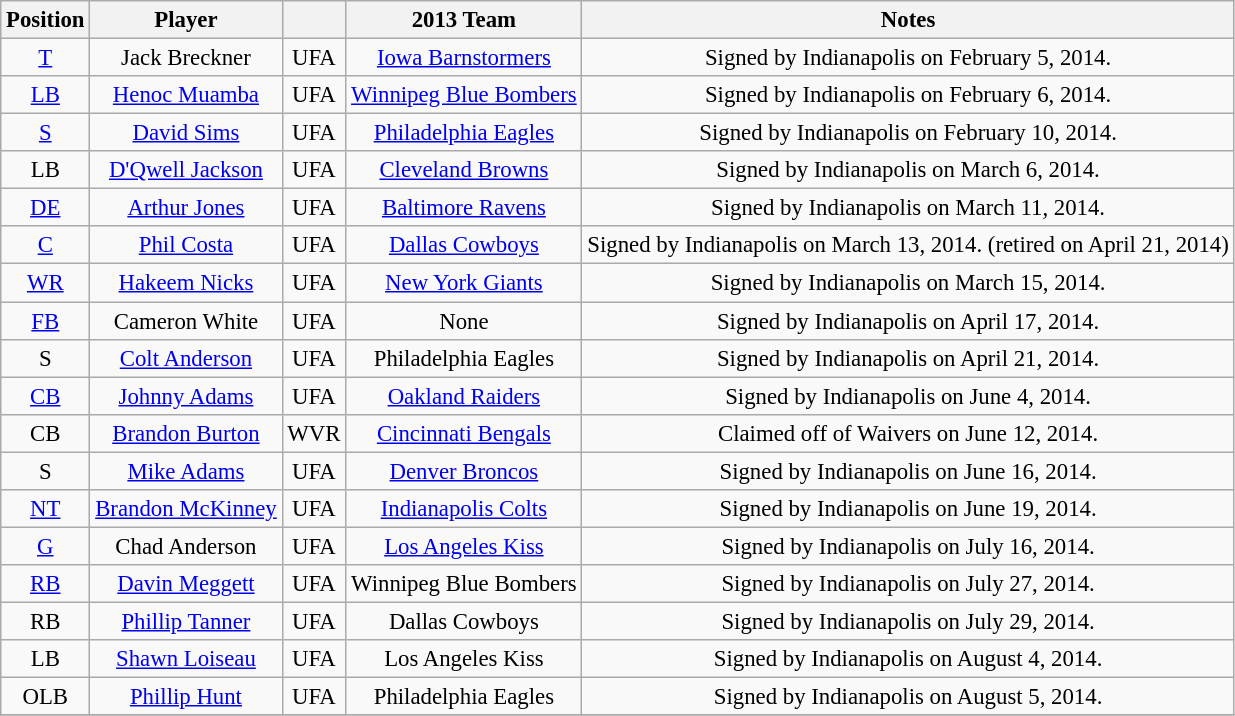<table class="wikitable" style="font-size: 95%; text-align: center;">
<tr>
<th>Position</th>
<th>Player</th>
<th></th>
<th>2013 Team</th>
<th>Notes</th>
</tr>
<tr>
<td><a href='#'>T</a></td>
<td>Jack Breckner</td>
<td>UFA</td>
<td><a href='#'>Iowa Barnstormers</a></td>
<td>Signed by Indianapolis on February 5, 2014.</td>
</tr>
<tr>
<td><a href='#'>LB</a></td>
<td><a href='#'>Henoc Muamba</a></td>
<td>UFA</td>
<td><a href='#'>Winnipeg Blue Bombers</a></td>
<td>Signed by Indianapolis on February 6, 2014.</td>
</tr>
<tr>
<td><a href='#'>S</a></td>
<td><a href='#'>David Sims</a></td>
<td>UFA</td>
<td><a href='#'>Philadelphia Eagles</a></td>
<td>Signed by Indianapolis on February 10, 2014.</td>
</tr>
<tr>
<td Linebacker>LB</td>
<td><a href='#'>D'Qwell Jackson</a></td>
<td>UFA</td>
<td><a href='#'>Cleveland Browns</a></td>
<td>Signed by Indianapolis on March 6, 2014.</td>
</tr>
<tr>
<td><a href='#'>DE</a></td>
<td><a href='#'>Arthur Jones</a></td>
<td>UFA</td>
<td><a href='#'>Baltimore Ravens</a></td>
<td>Signed by Indianapolis on March 11, 2014.</td>
</tr>
<tr>
<td><a href='#'>C</a></td>
<td><a href='#'>Phil Costa</a></td>
<td>UFA</td>
<td><a href='#'>Dallas Cowboys</a></td>
<td>Signed by Indianapolis on March 13, 2014. (retired on April 21, 2014)</td>
</tr>
<tr>
<td><a href='#'>WR</a></td>
<td><a href='#'>Hakeem Nicks</a></td>
<td>UFA</td>
<td><a href='#'>New York Giants</a></td>
<td>Signed by Indianapolis on March 15, 2014.</td>
</tr>
<tr>
<td><a href='#'>FB</a></td>
<td>Cameron White</td>
<td>UFA</td>
<td>None</td>
<td>Signed by Indianapolis on April 17, 2014.</td>
</tr>
<tr>
<td Safety (American and Canadian football position)>S</td>
<td><a href='#'>Colt Anderson</a></td>
<td>UFA</td>
<td>Philadelphia Eagles</td>
<td>Signed by Indianapolis on April 21, 2014.</td>
</tr>
<tr>
<td><a href='#'>CB</a></td>
<td><a href='#'>Johnny Adams</a></td>
<td>UFA</td>
<td><a href='#'>Oakland Raiders</a></td>
<td>Signed by Indianapolis on June 4, 2014.</td>
</tr>
<tr>
<td Cornerback>CB</td>
<td><a href='#'>Brandon Burton</a></td>
<td>WVR</td>
<td><a href='#'>Cincinnati Bengals</a></td>
<td>Claimed off of Waivers on June 12, 2014.</td>
</tr>
<tr>
<td Safety (American and Canadian football position)>S</td>
<td><a href='#'>Mike Adams</a></td>
<td>UFA</td>
<td><a href='#'>Denver Broncos</a></td>
<td>Signed by Indianapolis on June 16, 2014.</td>
</tr>
<tr>
<td><a href='#'>NT</a></td>
<td><a href='#'>Brandon McKinney</a></td>
<td>UFA</td>
<td><a href='#'>Indianapolis Colts</a></td>
<td>Signed by Indianapolis on June 19, 2014.</td>
</tr>
<tr>
<td><a href='#'>G</a></td>
<td>Chad Anderson</td>
<td>UFA</td>
<td><a href='#'>Los Angeles Kiss</a></td>
<td>Signed by Indianapolis on July 16, 2014.</td>
</tr>
<tr>
<td><a href='#'>RB</a></td>
<td><a href='#'>Davin Meggett</a></td>
<td>UFA</td>
<td>Winnipeg Blue Bombers</td>
<td>Signed by Indianapolis on July 27, 2014.</td>
</tr>
<tr>
<td Running back>RB</td>
<td><a href='#'>Phillip Tanner</a></td>
<td>UFA</td>
<td>Dallas Cowboys</td>
<td>Signed by Indianapolis on July 29, 2014.</td>
</tr>
<tr>
<td Linebacker>LB</td>
<td><a href='#'>Shawn Loiseau</a></td>
<td>UFA</td>
<td>Los Angeles Kiss</td>
<td>Signed by Indianapolis on August 4, 2014.</td>
</tr>
<tr>
<td Linebacker>OLB</td>
<td><a href='#'>Phillip Hunt</a></td>
<td>UFA</td>
<td>Philadelphia Eagles</td>
<td>Signed by Indianapolis on August 5, 2014.</td>
</tr>
<tr>
</tr>
</table>
